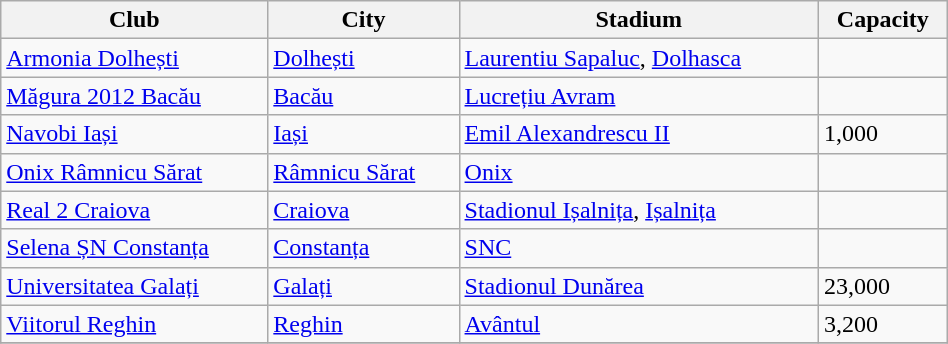<table class="wikitable sortable" width="50%">
<tr>
<th>Club</th>
<th>City</th>
<th>Stadium</th>
<th>Capacity</th>
</tr>
<tr>
<td><a href='#'>Armonia Dolhești</a></td>
<td><a href='#'>Dolhești</a></td>
<td><a href='#'>Laurentiu Sapaluc</a>, <a href='#'>Dolhasca</a></td>
<td></td>
</tr>
<tr>
<td><a href='#'>Măgura 2012 Bacău</a></td>
<td><a href='#'>Bacău</a></td>
<td><a href='#'>Lucrețiu Avram</a></td>
<td></td>
</tr>
<tr>
<td><a href='#'>Navobi Iași</a></td>
<td><a href='#'>Iași</a></td>
<td><a href='#'>Emil Alexandrescu II</a></td>
<td>1,000</td>
</tr>
<tr>
<td><a href='#'>Onix Râmnicu Sărat</a></td>
<td><a href='#'>Râmnicu Sărat</a></td>
<td><a href='#'>Onix</a></td>
<td></td>
</tr>
<tr>
<td><a href='#'>Real 2 Craiova</a></td>
<td><a href='#'>Craiova</a></td>
<td><a href='#'>Stadionul Ișalnița</a>, <a href='#'>Ișalnița</a></td>
<td></td>
</tr>
<tr>
<td><a href='#'>Selena ȘN Constanța</a></td>
<td><a href='#'>Constanța</a></td>
<td><a href='#'>SNC</a></td>
<td></td>
</tr>
<tr>
<td><a href='#'>Universitatea Galați</a></td>
<td><a href='#'>Galați</a></td>
<td><a href='#'>Stadionul Dunărea</a></td>
<td>23,000</td>
</tr>
<tr>
<td><a href='#'>Viitorul Reghin</a></td>
<td><a href='#'>Reghin</a></td>
<td><a href='#'>Avântul</a></td>
<td>3,200</td>
</tr>
<tr>
</tr>
</table>
